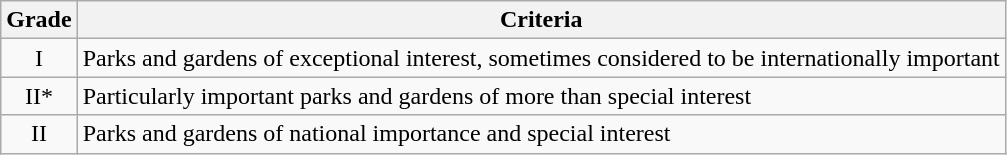<table class="wikitable">
<tr>
<th>Grade</th>
<th>Criteria</th>
</tr>
<tr>
<td align="center" >I</td>
<td>Parks and gardens of exceptional interest, sometimes considered to be internationally important</td>
</tr>
<tr>
<td align="center" >II*</td>
<td>Particularly important parks and gardens of more than special interest</td>
</tr>
<tr>
<td align="center" >II</td>
<td>Parks and gardens of national importance and special interest</td>
</tr>
</table>
